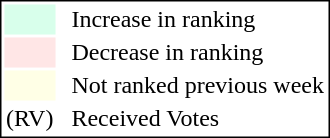<table style="border:1px solid black;">
<tr>
<td style="background:#D8FFEB; width:20px;"></td>
<td> </td>
<td>Increase in ranking</td>
</tr>
<tr>
<td style="background:#FFE6E6; width:20px;"></td>
<td> </td>
<td>Decrease in ranking</td>
</tr>
<tr>
<td style="background:#FFFFE6; width:20px;"></td>
<td> </td>
<td>Not ranked previous week</td>
</tr>
<tr>
<td>(RV)</td>
<td> </td>
<td>Received Votes</td>
</tr>
</table>
